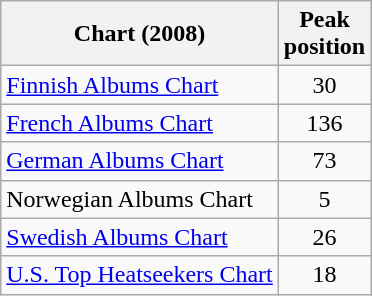<table class="wikitable sortable">
<tr>
<th>Chart (2008)</th>
<th>Peak<br>position</th>
</tr>
<tr>
<td><a href='#'>Finnish Albums Chart</a></td>
<td style="text-align:center;">30</td>
</tr>
<tr>
<td><a href='#'>French Albums Chart</a></td>
<td style="text-align:center;">136</td>
</tr>
<tr>
<td><a href='#'>German Albums Chart</a></td>
<td style="text-align:center;">73</td>
</tr>
<tr>
<td>Norwegian Albums Chart</td>
<td style="text-align:center;">5</td>
</tr>
<tr>
<td><a href='#'>Swedish Albums Chart</a></td>
<td style="text-align:center;">26</td>
</tr>
<tr>
<td><a href='#'>U.S. Top Heatseekers Chart</a></td>
<td style="text-align:center;">18</td>
</tr>
</table>
